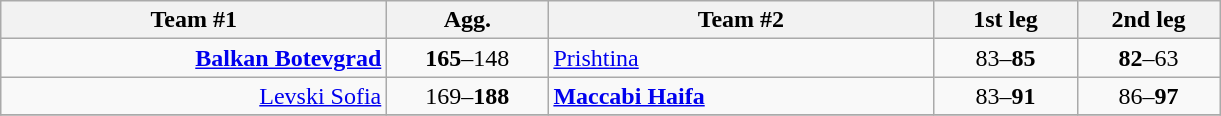<table class=wikitable style="text-align:center">
<tr>
<th width=250>Team #1</th>
<th width=100>Agg.</th>
<th width=250>Team #2</th>
<th width=88>1st leg</th>
<th width=88>2nd leg</th>
</tr>
<tr>
<td align=right><strong><a href='#'>Balkan Botevgrad</a></strong> </td>
<td><strong>165</strong>–148</td>
<td align=left> <a href='#'>Prishtina</a></td>
<td>83–<strong>85</strong></td>
<td><strong>82</strong>–63</td>
</tr>
<tr>
<td align=right><a href='#'>Levski Sofia</a> </td>
<td>169–<strong>188</strong></td>
<td align=left> <strong><a href='#'>Maccabi Haifa</a></strong></td>
<td>83–<strong>91</strong></td>
<td>86–<strong>97</strong></td>
</tr>
<tr>
</tr>
</table>
